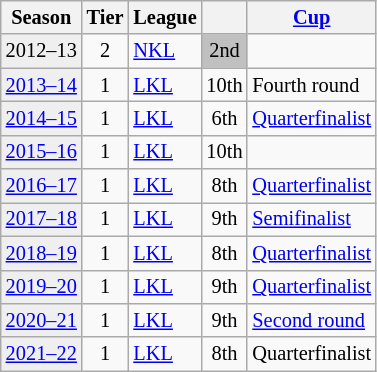<table class="wikitable" style="font-size:85%;">
<tr>
<th>Season</th>
<th>Tier</th>
<th>League</th>
<th></th>
<th><a href='#'>Cup</a></th>
</tr>
<tr>
<td style="background:#efefef;">2012–13</td>
<td style="text-align:center;">2</td>
<td><a href='#'>NKL</a></td>
<td align="center" bgcolor=silver>2nd</td>
<td></td>
</tr>
<tr>
<td style="background:#efefef;"><a href='#'>2013–14</a></td>
<td style="text-align:center;">1</td>
<td><a href='#'>LKL</a></td>
<td style="text-align:center;">10th</td>
<td>Fourth round</td>
</tr>
<tr>
<td style="background:#efefef;"><a href='#'>2014–15</a></td>
<td style="text-align:center;">1</td>
<td><a href='#'>LKL</a></td>
<td style="text-align:center;">6th</td>
<td><a href='#'>Quarterfinalist</a></td>
</tr>
<tr>
<td style="background:#efefef;"><a href='#'>2015–16</a></td>
<td style="text-align:center;">1</td>
<td><a href='#'>LKL</a></td>
<td style="text-align:center;">10th</td>
<td></td>
</tr>
<tr>
<td style="background:#efefef;"><a href='#'>2016–17</a></td>
<td style="text-align:center;">1</td>
<td><a href='#'>LKL</a></td>
<td style="text-align:center;">8th</td>
<td><a href='#'>Quarterfinalist</a></td>
</tr>
<tr>
<td style="background:#efefef;"><a href='#'>2017–18</a></td>
<td style="text-align:center;">1</td>
<td><a href='#'>LKL</a></td>
<td style="text-align:center;">9th</td>
<td><a href='#'>Semifinalist</a></td>
</tr>
<tr>
<td style="background:#efefef;"><a href='#'>2018–19</a></td>
<td style="text-align:center;">1</td>
<td><a href='#'>LKL</a></td>
<td style="text-align:center;">8th</td>
<td><a href='#'>Quarterfinalist</a></td>
</tr>
<tr>
<td style="background:#efefef;"><a href='#'>2019–20</a></td>
<td style="text-align:center;">1</td>
<td><a href='#'>LKL</a></td>
<td style="text-align:center;">9th</td>
<td><a href='#'>Quarterfinalist</a></td>
</tr>
<tr>
<td style="background:#efefef;"><a href='#'>2020–21</a></td>
<td style="text-align:center;">1</td>
<td><a href='#'>LKL</a></td>
<td style="text-align:center;">9th</td>
<td><a href='#'>Second round</a></td>
</tr>
<tr>
<td style="background:#efefef;"><a href='#'>2021–22</a></td>
<td style="text-align:center;">1</td>
<td><a href='#'>LKL</a></td>
<td style="text-align:center;">8th</td>
<td>Quarterfinalist</td>
</tr>
</table>
